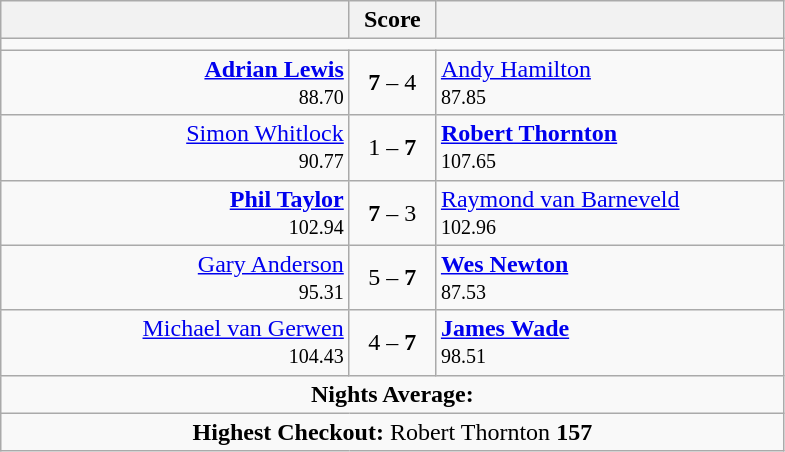<table class=wikitable style="text-align:center">
<tr>
<th width=225></th>
<th width=50>Score</th>
<th width=225></th>
</tr>
<tr align=centre>
<td colspan="3"></td>
</tr>
<tr align=left>
<td align=right><strong><a href='#'>Adrian Lewis</a></strong>  <br><small><span>88.70</span></small></td>
<td align=center><strong>7</strong> – 4</td>
<td> <a href='#'>Andy Hamilton</a> <br><small><span>87.85</span></small></td>
</tr>
<tr align=left>
<td align=right><a href='#'>Simon Whitlock</a>  <br><small><span>90.77</span></small></td>
<td align=center>1 – <strong>7</strong></td>
<td> <strong><a href='#'>Robert Thornton</a></strong> <br><small><span>107.65</span></small></td>
</tr>
<tr align=left>
<td align=right><strong><a href='#'>Phil Taylor</a></strong>  <br><small><span>102.94</span></small></td>
<td align=center><strong>7</strong> – 3</td>
<td> <a href='#'>Raymond van Barneveld</a> <br><small><span>102.96</span></small></td>
</tr>
<tr align=left>
<td align=right><a href='#'>Gary Anderson</a>  <br><small><span>95.31</span></small></td>
<td align=center>5 – <strong>7</strong></td>
<td> <strong><a href='#'>Wes Newton</a></strong> <br><small><span>87.53</span></small></td>
</tr>
<tr align=left>
<td align=right><a href='#'>Michael van Gerwen</a>  <br><small><span>104.43</span></small></td>
<td align=center>4 – <strong>7</strong></td>
<td> <strong><a href='#'>James Wade</a></strong> <br><small><span>98.51</span></small></td>
</tr>
<tr align=center>
<td colspan="3"><strong>Nights Average:</strong> </td>
</tr>
<tr align=center>
<td colspan="3"><strong>Highest Checkout:</strong> Robert Thornton <strong>157</strong></td>
</tr>
</table>
